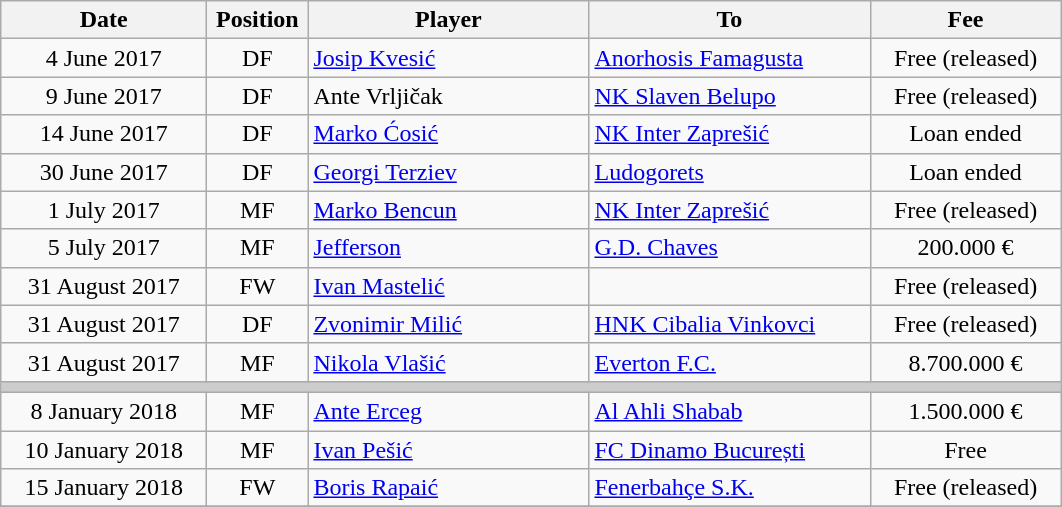<table class="wikitable" style="text-align: center;">
<tr>
<th width=130>Date</th>
<th width=60>Position</th>
<th width=180>Player</th>
<th width=180>To</th>
<th width=120>Fee</th>
</tr>
<tr>
<td>4 June 2017</td>
<td>DF</td>
<td style="text-align:left;"> <a href='#'>Josip Kvesić</a></td>
<td style="text-align:left;"> <a href='#'>Anorhosis Famagusta</a></td>
<td>Free (released)</td>
</tr>
<tr>
<td>9 June 2017</td>
<td>DF</td>
<td style="text-align:left;"> Ante Vrljičak</td>
<td style="text-align:left;"> <a href='#'>NK Slaven Belupo</a></td>
<td>Free (released)</td>
</tr>
<tr>
<td>14 June 2017</td>
<td>DF</td>
<td style="text-align:left;"> <a href='#'>Marko Ćosić</a></td>
<td style="text-align:left;"> <a href='#'>NK Inter Zaprešić</a></td>
<td>Loan ended</td>
</tr>
<tr>
<td>30 June 2017</td>
<td>DF</td>
<td style="text-align:left;"> <a href='#'>Georgi Terziev</a></td>
<td style="text-align:left;"> <a href='#'>Ludogorets</a></td>
<td>Loan ended</td>
</tr>
<tr>
<td>1 July 2017</td>
<td>MF</td>
<td style="text-align:left;"> <a href='#'>Marko Bencun</a></td>
<td style="text-align:left;"> <a href='#'>NK Inter Zaprešić</a></td>
<td>Free (released)</td>
</tr>
<tr>
<td>5 July 2017</td>
<td>MF</td>
<td style="text-align:left;"> <a href='#'>Jefferson</a></td>
<td style="text-align:left;"> <a href='#'>G.D. Chaves</a></td>
<td>200.000 €</td>
</tr>
<tr>
<td>31 August 2017</td>
<td>FW</td>
<td style="text-align:left;"> <a href='#'>Ivan Mastelić</a></td>
<td style="text-align:left;"></td>
<td>Free (released)</td>
</tr>
<tr>
<td>31 August 2017</td>
<td>DF</td>
<td style="text-align:left;"> <a href='#'>Zvonimir Milić</a></td>
<td style="text-align:left;"> <a href='#'>HNK Cibalia Vinkovci</a></td>
<td>Free (released)</td>
</tr>
<tr>
<td>31 August 2017</td>
<td>MF</td>
<td style="text-align:left;"> <a href='#'>Nikola Vlašić</a></td>
<td style="text-align:left;"> <a href='#'>Everton F.C.</a></td>
<td>8.700.000 €</td>
</tr>
<tr style="color:#CCCCCC;background-color:#CCCCCC">
<td colspan="6"></td>
</tr>
<tr>
<td>8 January 2018</td>
<td>MF</td>
<td style="text-align:left;"> <a href='#'>Ante Erceg</a></td>
<td style="text-align:left;"> <a href='#'>Al Ahli Shabab</a></td>
<td>1.500.000 €</td>
</tr>
<tr>
<td>10 January 2018</td>
<td>MF</td>
<td style="text-align:left;"> <a href='#'>Ivan Pešić</a></td>
<td style="text-align:left;"> <a href='#'>FC Dinamo București</a></td>
<td>Free</td>
</tr>
<tr>
<td>15 January 2018</td>
<td>FW</td>
<td style="text-align:left;"> <a href='#'>Boris Rapaić</a></td>
<td style="text-align:left;"> <a href='#'>Fenerbahçe S.K.</a></td>
<td>Free (released)</td>
</tr>
<tr>
</tr>
</table>
